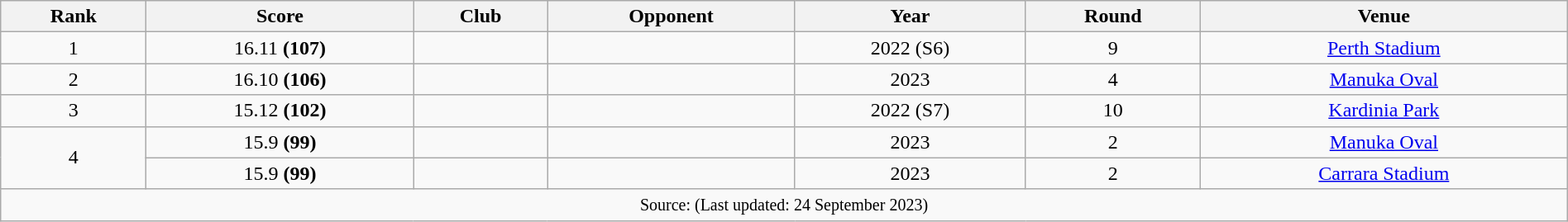<table class="wikitable"  style="text-align:center; width:100%;">
<tr>
<th>Rank</th>
<th>Score</th>
<th>Club</th>
<th>Opponent</th>
<th>Year</th>
<th>Round</th>
<th>Venue</th>
</tr>
<tr>
<td>1</td>
<td>16.11 <strong>(107)</strong></td>
<td></td>
<td></td>
<td>2022 (S6)</td>
<td>9</td>
<td><a href='#'>Perth Stadium</a></td>
</tr>
<tr>
<td>2</td>
<td>16.10 <strong>(106)</strong></td>
<td></td>
<td></td>
<td>2023</td>
<td>4</td>
<td><a href='#'>Manuka Oval</a></td>
</tr>
<tr>
<td>3</td>
<td>15.12 <strong>(102)</strong></td>
<td></td>
<td></td>
<td>2022 (S7)</td>
<td>10</td>
<td><a href='#'>Kardinia Park</a></td>
</tr>
<tr>
<td rowspan=2>4</td>
<td>15.9 <strong>(99)</strong></td>
<td></td>
<td></td>
<td>2023</td>
<td>2</td>
<td><a href='#'>Manuka Oval</a></td>
</tr>
<tr>
<td>15.9 <strong>(99)</strong></td>
<td></td>
<td></td>
<td>2023</td>
<td>2</td>
<td><a href='#'>Carrara Stadium</a></td>
</tr>
<tr>
<td colspan=7><small>Source: (Last updated: 24 September 2023)</small></td>
</tr>
</table>
